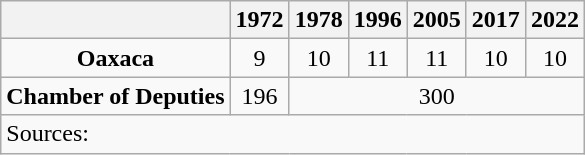<table class="wikitable" style="text-align: center">
<tr>
<th></th>
<th>1972</th>
<th>1978</th>
<th>1996</th>
<th>2005</th>
<th>2017</th>
<th>2022</th>
</tr>
<tr>
<td><strong>Oaxaca</strong></td>
<td>9</td>
<td>10</td>
<td>11</td>
<td>11</td>
<td>10</td>
<td>10</td>
</tr>
<tr>
<td><strong>Chamber of Deputies</strong></td>
<td>196</td>
<td colspan=5>300</td>
</tr>
<tr>
<td colspan=7 style="text-align: left">Sources: </td>
</tr>
</table>
